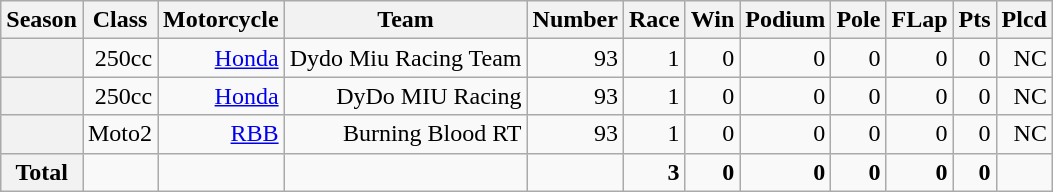<table class="wikitable" style=text-align:right>
<tr>
<th>Season</th>
<th>Class</th>
<th>Motorcycle</th>
<th>Team</th>
<th>Number</th>
<th>Race</th>
<th>Win</th>
<th>Podium</th>
<th>Pole</th>
<th>FLap</th>
<th>Pts</th>
<th>Plcd</th>
</tr>
<tr>
<th></th>
<td>250cc</td>
<td><a href='#'>Honda</a></td>
<td>Dydo Miu Racing Team</td>
<td>93</td>
<td>1</td>
<td>0</td>
<td>0</td>
<td>0</td>
<td>0</td>
<td>0</td>
<td>NC</td>
</tr>
<tr>
<th></th>
<td>250cc</td>
<td><a href='#'>Honda</a></td>
<td>DyDo MIU Racing</td>
<td>93</td>
<td>1</td>
<td>0</td>
<td>0</td>
<td>0</td>
<td>0</td>
<td>0</td>
<td>NC</td>
</tr>
<tr>
<th></th>
<td>Moto2</td>
<td><a href='#'>RBB</a></td>
<td>Burning Blood RT</td>
<td>93</td>
<td>1</td>
<td>0</td>
<td>0</td>
<td>0</td>
<td>0</td>
<td>0</td>
<td>NC</td>
</tr>
<tr>
<th>Total</th>
<td></td>
<td></td>
<td></td>
<td></td>
<td><strong>3</strong></td>
<td><strong>0</strong></td>
<td><strong>0</strong></td>
<td><strong>0</strong></td>
<td><strong>0</strong></td>
<td><strong>0</strong></td>
<td></td>
</tr>
</table>
